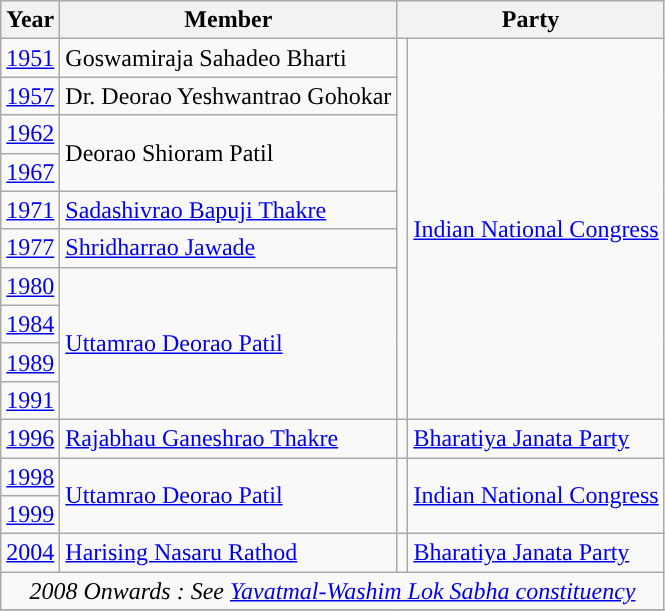<table class="wikitable">
<tr>
<th>Year</th>
<th>Member</th>
<th colspan="2">Party</th>
</tr>
<tr>
<td><a href='#'>1951</a></td>
<td>Goswamiraja Sahadeo Bharti</td>
<td rowspan=10 style="background-color: "></td>
<td rowspan=10><a href='#'>Indian National Congress</a></td>
</tr>
<tr>
<td><a href='#'>1957</a></td>
<td>Dr. Deorao Yeshwantrao Gohokar</td>
</tr>
<tr>
<td><a href='#'>1962</a></td>
<td rowspan=2>Deorao Shioram Patil</td>
</tr>
<tr>
<td><a href='#'>1967</a></td>
</tr>
<tr>
<td><a href='#'>1971</a></td>
<td><a href='#'>Sadashivrao Bapuji Thakre</a></td>
</tr>
<tr>
<td><a href='#'>1977</a></td>
<td><a href='#'>Shridharrao Jawade</a></td>
</tr>
<tr>
<td><a href='#'>1980</a></td>
<td rowspan=4><a href='#'>Uttamrao Deorao Patil</a></td>
</tr>
<tr>
<td><a href='#'>1984</a></td>
</tr>
<tr>
<td><a href='#'>1989</a></td>
</tr>
<tr>
<td><a href='#'>1991</a></td>
</tr>
<tr>
<td><a href='#'>1996</a></td>
<td><a href='#'>Rajabhau Ganeshrao Thakre</a></td>
<td style="background-color: "></td>
<td><a href='#'>Bharatiya Janata Party</a></td>
</tr>
<tr>
<td><a href='#'>1998</a></td>
<td rowspan=2><a href='#'>Uttamrao Deorao Patil</a></td>
<td rowspan=2 style="background-color: "></td>
<td rowspan=2><a href='#'>Indian National Congress</a></td>
</tr>
<tr>
<td><a href='#'>1999</a></td>
</tr>
<tr>
<td><a href='#'>2004</a></td>
<td><a href='#'>Harising Nasaru Rathod</a></td>
<td style="background-color: "></td>
<td><a href='#'>Bharatiya Janata Party</a></td>
</tr>
<tr>
<td colspan=4 align=center><em>2008 Onwards : See <a href='#'>Yavatmal-Washim Lok Sabha constituency</a></em></td>
</tr>
<tr>
</tr>
</table>
